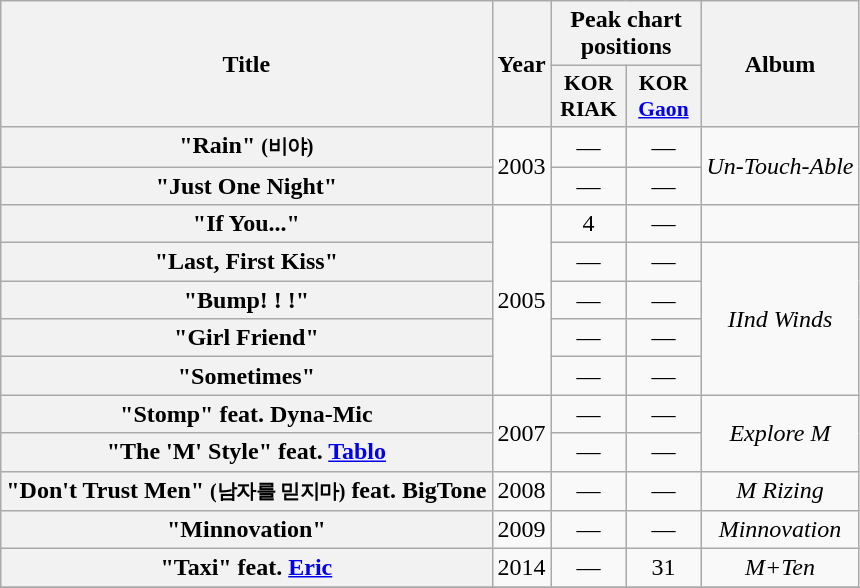<table class="wikitable plainrowheaders" style="text-align:center;">
<tr>
<th scope="col" rowspan="2">Title</th>
<th scope="col" rowspan="2">Year</th>
<th scope="col" colspan="2">Peak chart <br> positions</th>
<th scope="col" rowspan="2">Album</th>
</tr>
<tr>
<th align="center" style="width:3em;font-size:90%;">KOR<br>RIAK<br></th>
<th align="center" style="width:3em;font-size:90%;">KOR<br><a href='#'>Gaon</a><br></th>
</tr>
<tr>
<th scope="row">"Rain" <small>(비야)</small></th>
<td rowspan="2">2003</td>
<td>—</td>
<td>—</td>
<td rowspan="2"><em>Un-Touch-Able</em></td>
</tr>
<tr>
<th scope="row">"Just One Night"</th>
<td>—</td>
<td>—</td>
</tr>
<tr>
<th scope="row">"If You..."</th>
<td rowspan="5">2005</td>
<td>4</td>
<td>—</td>
<td></td>
</tr>
<tr>
<th scope="row">"Last, First Kiss"</th>
<td>—</td>
<td>—</td>
<td rowspan="4"><em>IInd Winds</em></td>
</tr>
<tr>
<th scope="row">"Bump! ! !"</th>
<td>—</td>
<td>—</td>
</tr>
<tr>
<th scope="row">"Girl Friend"</th>
<td>—</td>
<td>—</td>
</tr>
<tr>
<th scope="row">"Sometimes"</th>
<td>—</td>
<td>—</td>
</tr>
<tr>
<th scope="row">"Stomp" feat. Dyna-Mic</th>
<td rowspan="2">2007</td>
<td>—</td>
<td>—</td>
<td rowspan="2"><em>Explore M</em></td>
</tr>
<tr>
<th scope="row">"The 'M' Style" feat. <a href='#'>Tablo</a></th>
<td>—</td>
<td>—</td>
</tr>
<tr>
<th scope="row">"Don't Trust Men" <small>(남자를 믿지마)</small> feat. BigTone</th>
<td>2008</td>
<td>—</td>
<td>—</td>
<td><em>M Rizing</em></td>
</tr>
<tr>
<th scope="row">"Minnovation"</th>
<td>2009</td>
<td>—</td>
<td>—</td>
<td><em>Minnovation</em></td>
</tr>
<tr>
<th scope="row">"Taxi" feat. <a href='#'>Eric</a></th>
<td>2014</td>
<td>—</td>
<td>31</td>
<td><em>M+Ten</em></td>
</tr>
<tr>
</tr>
</table>
